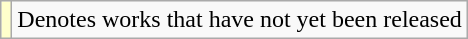<table class="wikitable">
<tr>
<td style="background:#FFFFCC;"></td>
<td>Denotes works that have not yet been released</td>
</tr>
</table>
